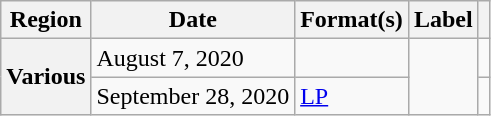<table class="wikitable plainrowheaders">
<tr>
<th scope="col">Region</th>
<th scope="col">Date</th>
<th scope="col">Format(s)</th>
<th scope="col">Label</th>
<th scope="col"></th>
</tr>
<tr>
<th scope="row" rowspan="2">Various</th>
<td>August 7, 2020</td>
<td></td>
<td rowspan="2"></td>
<td></td>
</tr>
<tr>
<td>September 28, 2020</td>
<td><a href='#'>LP</a></td>
<td></td>
</tr>
</table>
